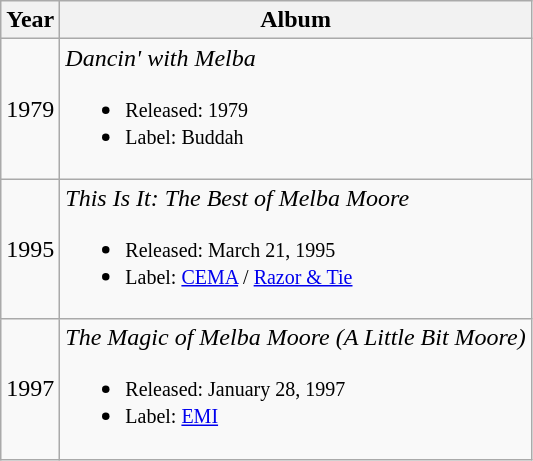<table class="wikitable">
<tr>
<th>Year</th>
<th>Album</th>
</tr>
<tr>
<td>1979</td>
<td><em>Dancin' with Melba</em><br><ul><li><small>Released: 1979</small></li><li><small>Label: Buddah</small></li></ul></td>
</tr>
<tr>
<td>1995</td>
<td><em>This Is It: The Best of Melba Moore</em><br><ul><li><small>Released: March 21, 1995</small></li><li><small>Label: <a href='#'>CEMA</a> / <a href='#'>Razor & Tie</a></small></li></ul></td>
</tr>
<tr>
<td>1997</td>
<td><em>The Magic of Melba Moore (A Little Bit Moore)</em><br><ul><li><small>Released: January 28, 1997</small></li><li><small>Label: <a href='#'>EMI</a></small></li></ul></td>
</tr>
</table>
